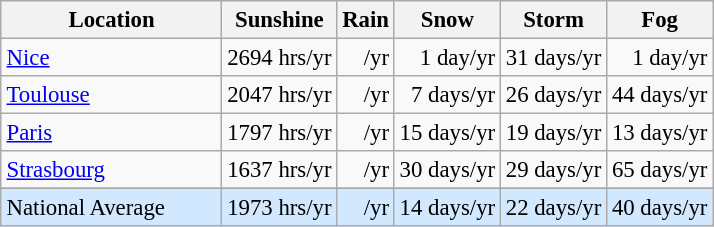<table class="wikitable sortable" style="text-align:right; font-size:95%; margin: 0 auto">
<tr>
<th width="140px">Location</th>
<th>Sunshine</th>
<th>Rain</th>
<th>Snow</th>
<th>Storm</th>
<th>Fog</th>
</tr>
<tr>
<td align="left"><a href='#'>Nice</a></td>
<td>2694 hrs/yr</td>
<td>/yr</td>
<td>1 day/yr</td>
<td>31 days/yr</td>
<td>1 day/yr</td>
</tr>
<tr>
<td align="left"><a href='#'>Toulouse</a></td>
<td>2047 hrs/yr</td>
<td>/yr</td>
<td>7 days/yr</td>
<td>26 days/yr</td>
<td>44 days/yr</td>
</tr>
<tr>
<td align="left"><a href='#'>Paris</a></td>
<td>1797 hrs/yr</td>
<td>/yr</td>
<td>15 days/yr</td>
<td>19 days/yr</td>
<td>13 days/yr</td>
</tr>
<tr>
<td align="left"><a href='#'>Strasbourg</a></td>
<td>1637 hrs/yr</td>
<td>/yr</td>
<td>30 days/yr</td>
<td>29 days/yr</td>
<td>65 days/yr</td>
</tr>
<tr>
</tr>
<tr style="background: #D1E8FF">
<td align="left">National Average</td>
<td>1973 hrs/yr</td>
<td>/yr</td>
<td>14 days/yr</td>
<td>22 days/yr</td>
<td>40 days/yr</td>
</tr>
</table>
